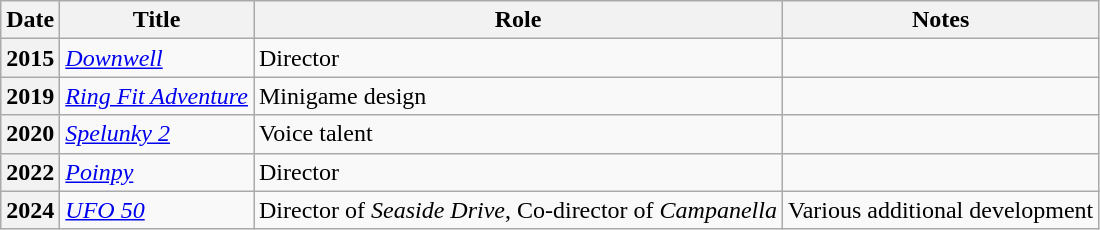<table class="wikitable plainrowheaders sortable">
<tr>
<th scope="col">Date</th>
<th scope="col">Title</th>
<th scope="col">Role</th>
<th scope="col" class="unsortable">Notes</th>
</tr>
<tr>
<th scope=row>2015</th>
<td><a href='#'><em>Downwell</em></a></td>
<td>Director</td>
<td></td>
</tr>
<tr>
<th scope=row>2019</th>
<td><a href='#'><em>Ring Fit Adventure</em></a></td>
<td>Minigame design</td>
<td></td>
</tr>
<tr>
<th scope=row>2020</th>
<td><a href='#'><em>Spelunky 2</em></a></td>
<td>Voice talent</td>
<td></td>
</tr>
<tr>
<th scope=row>2022</th>
<td><em><a href='#'>Poinpy</a></em></td>
<td>Director</td>
<td></td>
</tr>
<tr>
<th scope=row>2024</th>
<td><em><a href='#'>UFO 50</a></em></td>
<td>Director of <em>Seaside Drive</em>, Co-director of <em>Campanella</em></td>
<td>Various additional development</td>
</tr>
</table>
